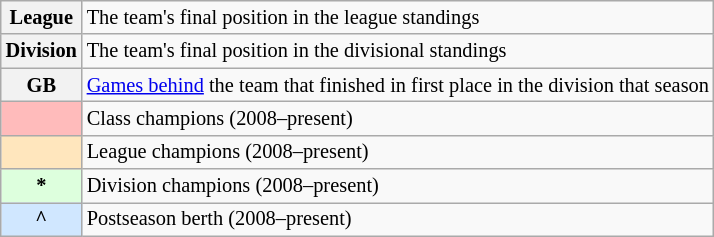<table class="wikitable plainrowheaders" style="font-size:85%">
<tr>
<th scope="row" style="text-align:center"><strong>League</strong></th>
<td>The team's final position in the league standings</td>
</tr>
<tr>
<th scope="row" style="text-align:center"><strong>Division</strong></th>
<td>The team's final position in the divisional standings</td>
</tr>
<tr>
<th scope="row" style="text-align:center"><strong>GB</strong></th>
<td><a href='#'>Games behind</a> the team that finished in first place in the division that season</td>
</tr>
<tr>
<th scope="row" style="text-align:center; background-color:#FFBBBB"></th>
<td>Class champions (2008–present)</td>
</tr>
<tr>
<th scope="row" style="text-align:center; background-color:#FFE6BD"></th>
<td>League champions (2008–present)</td>
</tr>
<tr>
<th scope="row" style="text-align:center; background-color:#DDFFDD">*</th>
<td>Division champions (2008–present)</td>
</tr>
<tr>
<th scope="row" style="text-align:center; background-color:#D0E7FF">^</th>
<td>Postseason berth (2008–present)</td>
</tr>
</table>
